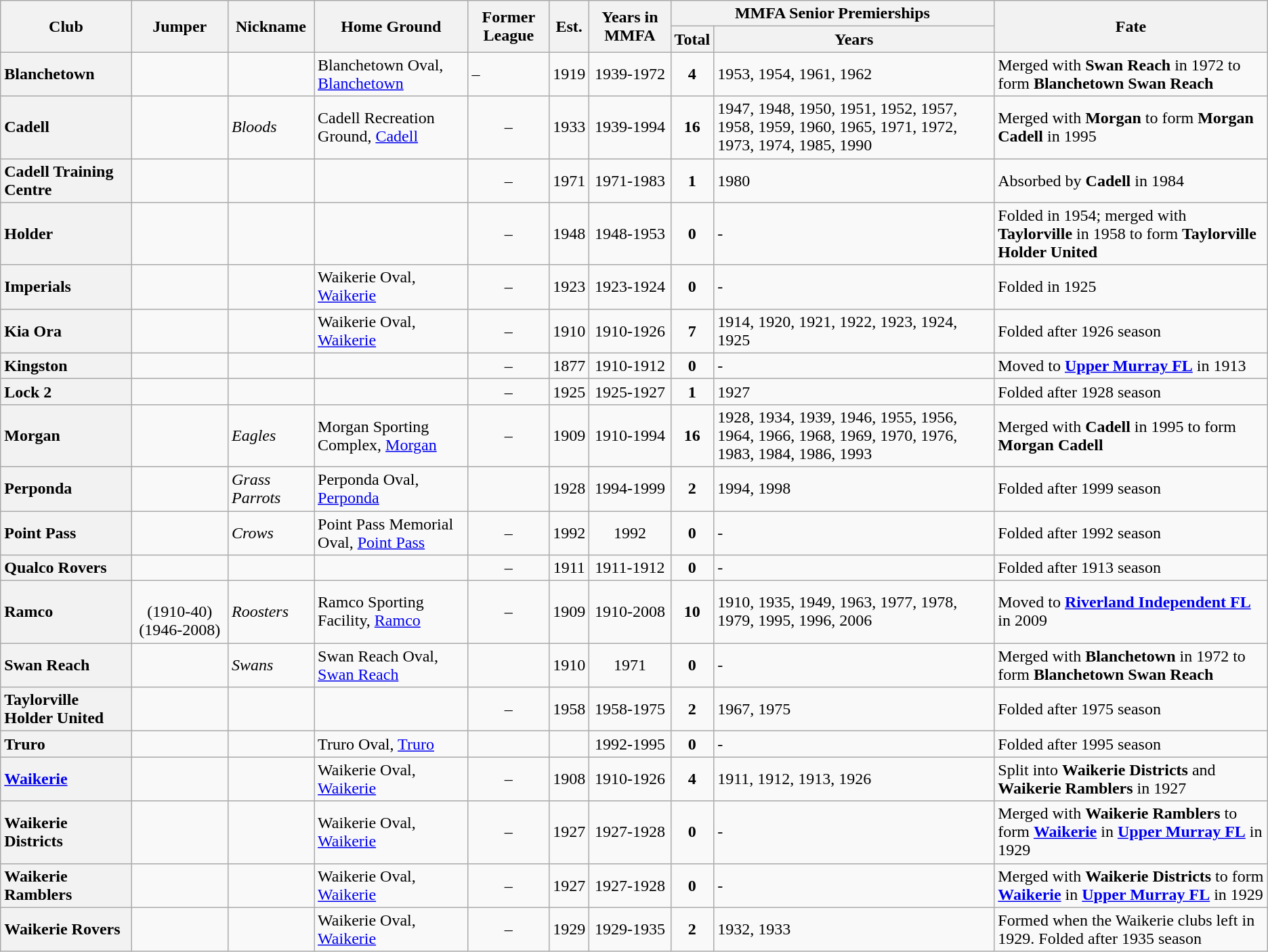<table class="wikitable sortable">
<tr>
<th rowspan="2">Club</th>
<th rowspan="2">Jumper</th>
<th rowspan="2">Nickname</th>
<th rowspan="2">Home Ground</th>
<th rowspan="2">Former League</th>
<th rowspan="2">Est.</th>
<th rowspan="2">Years in MMFA</th>
<th colspan="2">MMFA Senior Premierships</th>
<th rowspan="2">Fate</th>
</tr>
<tr>
<th>Total</th>
<th>Years</th>
</tr>
<tr>
<th style="text-align:left">Blanchetown</th>
<td align="center"></td>
<td></td>
<td>Blanchetown Oval, <a href='#'>Blanchetown</a></td>
<td>–</td>
<td align="center">1919</td>
<td align="center">1939-1972</td>
<td align="center"><strong>4</strong></td>
<td>1953, 1954, 1961, 1962</td>
<td>Merged with <strong>Swan Reach</strong> in 1972 to form <strong>Blanchetown Swan Reach</strong></td>
</tr>
<tr>
<th style="text-align:left">Cadell</th>
<td align="center"></td>
<td><em>Bloods</em></td>
<td>Cadell Recreation Ground, <a href='#'>Cadell</a></td>
<td align="center">–</td>
<td align="center">1933</td>
<td align="center">1939-1994</td>
<td align="center"><strong>16</strong></td>
<td>1947, 1948, 1950, 1951, 1952, 1957, 1958, 1959, 1960, 1965, 1971, 1972, 1973, 1974, 1985, 1990</td>
<td>Merged with <strong>Morgan</strong> to form <strong>Morgan Cadell</strong> in 1995</td>
</tr>
<tr>
<th style="text-align:left">Cadell Training Centre</th>
<td align="center"></td>
<td></td>
<td></td>
<td align="center">–</td>
<td align="center">1971</td>
<td align="center">1971-1983</td>
<td align="center"><strong>1</strong></td>
<td>1980</td>
<td>Absorbed by <strong>Cadell</strong> in 1984</td>
</tr>
<tr>
<th style="text-align:left">Holder</th>
<td></td>
<td></td>
<td></td>
<td align="center">–</td>
<td align="center">1948</td>
<td align="center">1948-1953</td>
<td align="center"><strong>0</strong></td>
<td>-</td>
<td>Folded in 1954; merged with <strong>Taylorville</strong> in 1958 to form <strong>Taylorville Holder United</strong></td>
</tr>
<tr>
<th style="text-align:left">Imperials</th>
<td align="center"></td>
<td></td>
<td>Waikerie Oval, <a href='#'>Waikerie</a></td>
<td align="center">–</td>
<td align="center">1923</td>
<td align="center">1923-1924</td>
<td align="center"><strong>0</strong></td>
<td>-</td>
<td>Folded in 1925</td>
</tr>
<tr>
<th style="text-align:left">Kia Ora</th>
<td></td>
<td></td>
<td>Waikerie Oval, <a href='#'>Waikerie</a></td>
<td align="center">–</td>
<td align="center">1910</td>
<td align="center">1910-1926</td>
<td align="center"><strong>7</strong></td>
<td>1914, 1920, 1921, 1922, 1923, 1924, 1925</td>
<td>Folded after 1926 season</td>
</tr>
<tr>
<th style="text-align:left">Kingston</th>
<td align="center"></td>
<td></td>
<td></td>
<td align="center">–</td>
<td align="center">1877</td>
<td align="center">1910-1912</td>
<td align="center"><strong>0</strong></td>
<td>-</td>
<td>Moved to <strong><a href='#'>Upper Murray FL</a></strong> in 1913</td>
</tr>
<tr>
<th style="text-align:left">Lock 2</th>
<td align="center"></td>
<td></td>
<td></td>
<td align="center">–</td>
<td align="center">1925</td>
<td align="center">1925-1927</td>
<td align="center"><strong>1</strong></td>
<td>1927</td>
<td>Folded after 1928 season</td>
</tr>
<tr>
<th style="text-align:left">Morgan</th>
<td align="center"></td>
<td><em>Eagles</em></td>
<td>Morgan Sporting Complex, <a href='#'>Morgan</a></td>
<td align="center">–</td>
<td align="center">1909</td>
<td align="center">1910-1994</td>
<td align="center"><strong>16</strong></td>
<td>1928, 1934, 1939, 1946, 1955, 1956, 1964, 1966, 1968, 1969, 1970, 1976, 1983, 1984, 1986, 1993</td>
<td>Merged with <strong>Cadell</strong> in 1995 to form <strong>Morgan Cadell</strong></td>
</tr>
<tr>
<th style="text-align:left">Perponda</th>
<td></td>
<td><em>Grass Parrots</em></td>
<td>Perponda Oval, <a href='#'>Perponda</a></td>
<td align="center"></td>
<td align="center">1928</td>
<td align="center">1994-1999</td>
<td align="center"><strong>2</strong></td>
<td>1994, 1998</td>
<td>Folded after 1999 season</td>
</tr>
<tr>
<th style="text-align:left">Point Pass</th>
<td></td>
<td><em>Crows</em></td>
<td>Point Pass Memorial Oval, <a href='#'>Point Pass</a></td>
<td align="center">–</td>
<td align="center">1992</td>
<td align="center">1992</td>
<td align="center"><strong>0</strong></td>
<td>-</td>
<td>Folded after 1992 season</td>
</tr>
<tr>
<th style="text-align:left">Qualco Rovers</th>
<td></td>
<td></td>
<td></td>
<td align="center">–</td>
<td align="center">1911</td>
<td align="center">1911-1912</td>
<td align="center"><strong>0</strong></td>
<td>-</td>
<td>Folded after 1913 season</td>
</tr>
<tr>
<th style="text-align:left">Ramco</th>
<td align="center"><br>(1910-40)(1946-2008)</td>
<td><em>Roosters</em></td>
<td>Ramco Sporting Facility, <a href='#'>Ramco</a></td>
<td align="center">–</td>
<td align="center">1909</td>
<td align="center">1910-2008</td>
<td align="center"><strong>10</strong></td>
<td>1910, 1935, 1949, 1963, 1977, 1978, 1979, 1995, 1996, 2006</td>
<td>Moved to <a href='#'><strong>Riverland Independent FL</strong></a> in 2009</td>
</tr>
<tr>
<th style="text-align:left">Swan Reach</th>
<td></td>
<td><em>Swans</em></td>
<td>Swan Reach Oval, <a href='#'>Swan Reach</a></td>
<td align="center"></td>
<td align="center">1910</td>
<td align="center">1971</td>
<td align="center"><strong>0</strong></td>
<td>-</td>
<td>Merged with <strong>Blanchetown</strong> in 1972 to form <strong>Blanchetown Swan Reach</strong></td>
</tr>
<tr>
<th style="text-align:left">Taylorville Holder United</th>
<td align="center"></td>
<td></td>
<td></td>
<td align="center">–</td>
<td align="center">1958</td>
<td align="center">1958-1975</td>
<td align="center"><strong>2</strong></td>
<td>1967, 1975</td>
<td>Folded after 1975 season</td>
</tr>
<tr>
<th style="text-align:left">Truro</th>
<td align="center"></td>
<td></td>
<td>Truro Oval, <a href='#'>Truro</a></td>
<td align="center"></td>
<td align="center"></td>
<td align="center">1992-1995</td>
<td align="center"><strong>0</strong></td>
<td>-</td>
<td>Folded after 1995 season</td>
</tr>
<tr>
<th style="text-align:left"><a href='#'>Waikerie</a></th>
<td align="center"></td>
<td></td>
<td>Waikerie Oval, <a href='#'>Waikerie</a></td>
<td align="center">–</td>
<td align="center">1908</td>
<td align="center">1910-1926</td>
<td align="center"><strong>4</strong></td>
<td>1911, 1912, 1913, 1926</td>
<td>Split into <strong>Waikerie Districts</strong> and <strong>Waikerie Ramblers</strong> in 1927</td>
</tr>
<tr>
<th style="text-align:left">Waikerie Districts</th>
<td align="center"></td>
<td></td>
<td>Waikerie Oval, <a href='#'>Waikerie</a></td>
<td align="center">–</td>
<td align="center">1927</td>
<td align="center">1927-1928</td>
<td align="center"><strong>0</strong></td>
<td>-</td>
<td>Merged with <strong>Waikerie Ramblers</strong> to form <strong><a href='#'>Waikerie</a></strong> in <a href='#'><strong>Upper Murray FL</strong></a> in 1929</td>
</tr>
<tr>
<th style="text-align:left">Waikerie Ramblers</th>
<td align="center"></td>
<td></td>
<td>Waikerie Oval, <a href='#'>Waikerie</a></td>
<td align="center">–</td>
<td align="center">1927</td>
<td align="center">1927-1928</td>
<td align="center"><strong>0</strong></td>
<td>-</td>
<td>Merged with <strong>Waikerie Districts</strong> to form <a href='#'><strong>Waikerie</strong></a> in <a href='#'><strong>Upper Murray FL</strong></a> in 1929</td>
</tr>
<tr>
<th style="text-align:left">Waikerie Rovers</th>
<td align="center"></td>
<td></td>
<td>Waikerie Oval, <a href='#'>Waikerie</a></td>
<td align="center">–</td>
<td align="center">1929</td>
<td align="center">1929-1935</td>
<td align="center"><strong>2</strong></td>
<td>1932, 1933</td>
<td>Formed when the Waikerie clubs left in 1929. Folded after 1935 season</td>
</tr>
</table>
